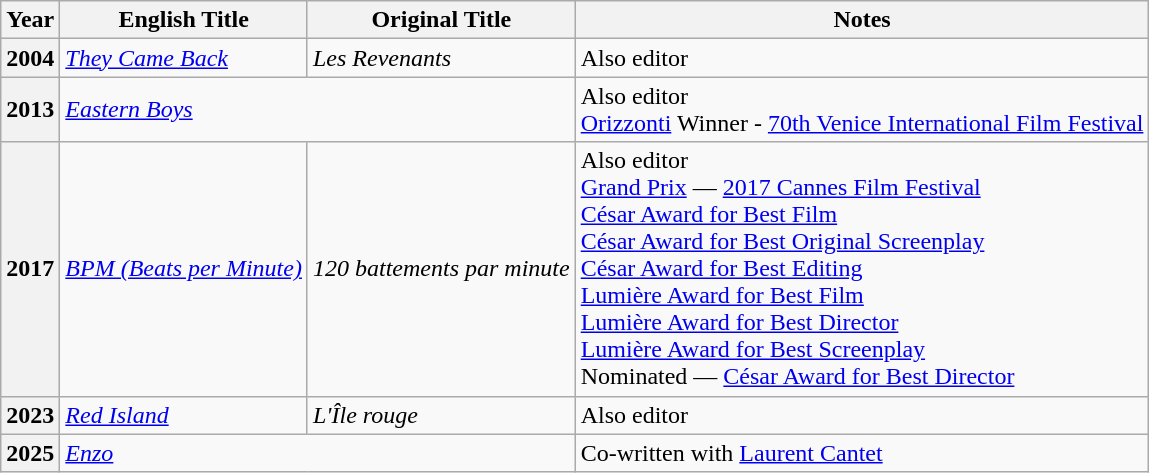<table class="wikitable">
<tr>
<th>Year</th>
<th>English Title</th>
<th>Original Title</th>
<th>Notes</th>
</tr>
<tr>
<th>2004</th>
<td><em><a href='#'>They Came Back</a></em></td>
<td><em>Les Revenants</em></td>
<td>Also editor</td>
</tr>
<tr>
<th>2013</th>
<td colspan="2"><em><a href='#'>Eastern Boys</a></em></td>
<td>Also editor<br><a href='#'>Orizzonti</a> Winner - <a href='#'>70th Venice International Film Festival</a></td>
</tr>
<tr>
<th>2017</th>
<td><em><a href='#'>BPM (Beats per Minute)</a></em></td>
<td><em>120 battements par minute</em></td>
<td>Also editor<br><a href='#'>Grand Prix</a> — <a href='#'>2017 Cannes Film Festival</a><br><a href='#'>César Award for Best Film</a><br><a href='#'>César Award for Best Original Screenplay</a><br><a href='#'>César Award for Best Editing</a><br><a href='#'>Lumière Award for Best Film</a><br><a href='#'>Lumière Award for Best Director</a><br><a href='#'>Lumière Award for Best Screenplay</a><br>Nominated — <a href='#'>César Award for Best Director</a></td>
</tr>
<tr>
<th>2023</th>
<td><em><a href='#'>Red Island</a></em></td>
<td><em>L'Île rouge</em></td>
<td>Also editor</td>
</tr>
<tr>
<th>2025</th>
<td colspan="2"><em><a href='#'>Enzo</a></em></td>
<td>Co-written with <a href='#'>Laurent Cantet</a></td>
</tr>
</table>
